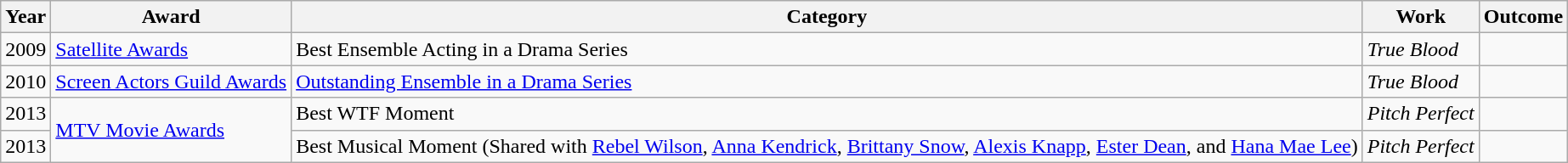<table class="wikitable">
<tr>
<th>Year</th>
<th>Award</th>
<th>Category</th>
<th>Work</th>
<th>Outcome</th>
</tr>
<tr>
<td>2009</td>
<td><a href='#'>Satellite Awards</a></td>
<td>Best Ensemble Acting in a Drama Series</td>
<td><em>True Blood</em></td>
<td></td>
</tr>
<tr>
<td>2010</td>
<td><a href='#'>Screen Actors Guild Awards</a></td>
<td><a href='#'>Outstanding Ensemble in a Drama Series</a></td>
<td><em>True Blood</em></td>
<td></td>
</tr>
<tr>
<td>2013</td>
<td rowspan=2><a href='#'>MTV Movie Awards</a></td>
<td>Best WTF Moment</td>
<td><em>Pitch Perfect</em></td>
<td></td>
</tr>
<tr>
<td>2013</td>
<td>Best Musical Moment (Shared with <a href='#'>Rebel Wilson</a>, <a href='#'>Anna Kendrick</a>, <a href='#'>Brittany Snow</a>, <a href='#'>Alexis Knapp</a>, <a href='#'>Ester Dean</a>, and <a href='#'>Hana Mae Lee</a>)</td>
<td><em>Pitch Perfect</em></td>
<td></td>
</tr>
</table>
